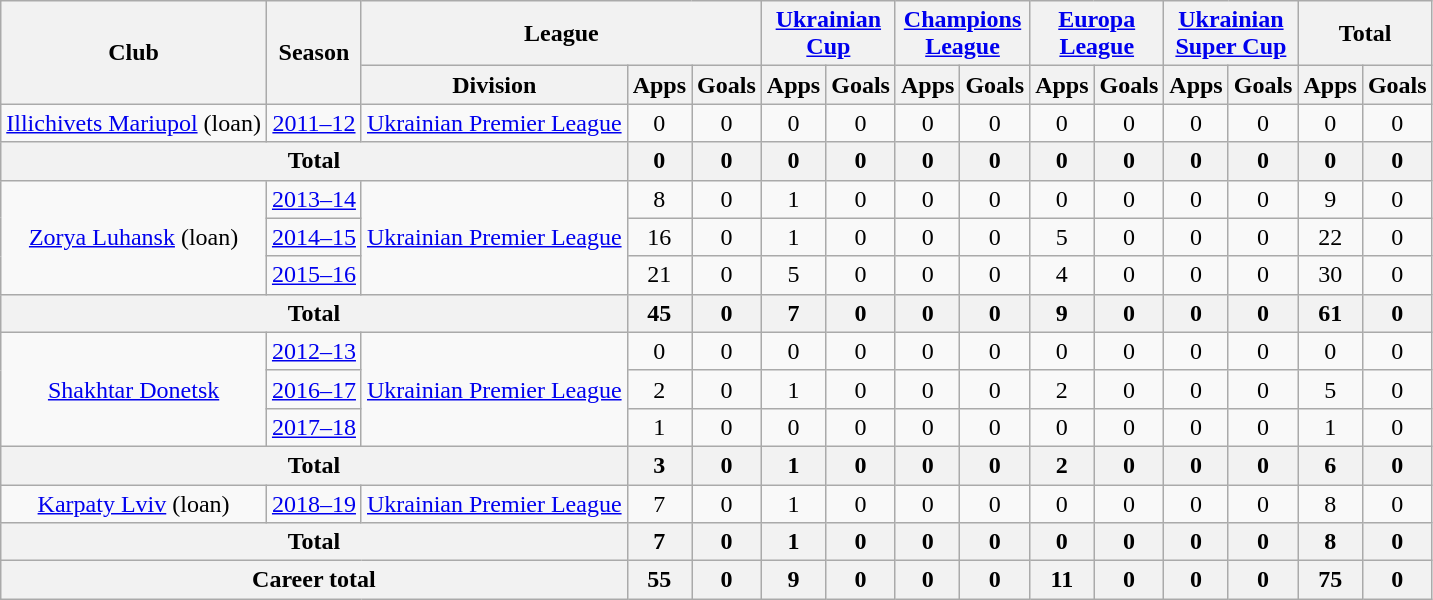<table class="wikitable" style="text-align:center">
<tr>
<th rowspan="2">Club</th>
<th rowspan="2">Season</th>
<th colspan="3">League</th>
<th colspan="2"><a href='#'>Ukrainian<br>Cup</a></th>
<th colspan="2"><a href='#'>Champions<br>League</a></th>
<th colspan="2"><a href='#'>Europa<br>League</a></th>
<th colspan="2"><a href='#'>Ukrainian<br>Super Cup</a></th>
<th colspan="2">Total</th>
</tr>
<tr>
<th>Division</th>
<th>Apps</th>
<th>Goals</th>
<th>Apps</th>
<th>Goals</th>
<th>Apps</th>
<th>Goals</th>
<th>Apps</th>
<th>Goals</th>
<th>Apps</th>
<th>Goals</th>
<th>Apps</th>
<th>Goals</th>
</tr>
<tr>
<td rowspan="1"><a href='#'>Illichivets Mariupol</a> (loan)</td>
<td><a href='#'>2011–12</a></td>
<td rowspan="1"><a href='#'>Ukrainian Premier League</a></td>
<td>0</td>
<td>0</td>
<td>0</td>
<td>0</td>
<td>0</td>
<td>0</td>
<td>0</td>
<td>0</td>
<td>0</td>
<td>0</td>
<td>0</td>
<td>0</td>
</tr>
<tr>
<th colspan="3">Total</th>
<th>0</th>
<th>0</th>
<th>0</th>
<th>0</th>
<th>0</th>
<th>0</th>
<th>0</th>
<th>0</th>
<th>0</th>
<th>0</th>
<th>0</th>
<th>0</th>
</tr>
<tr>
<td rowspan="3"><a href='#'>Zorya Luhansk</a> (loan)</td>
<td><a href='#'>2013–14</a></td>
<td rowspan="3"><a href='#'>Ukrainian Premier League</a></td>
<td>8</td>
<td>0</td>
<td>1</td>
<td>0</td>
<td>0</td>
<td>0</td>
<td>0</td>
<td>0</td>
<td>0</td>
<td>0</td>
<td>9</td>
<td>0</td>
</tr>
<tr>
<td><a href='#'>2014–15</a></td>
<td>16</td>
<td>0</td>
<td>1</td>
<td>0</td>
<td>0</td>
<td>0</td>
<td>5</td>
<td>0</td>
<td>0</td>
<td>0</td>
<td>22</td>
<td>0</td>
</tr>
<tr>
<td><a href='#'>2015–16</a></td>
<td>21</td>
<td>0</td>
<td>5</td>
<td>0</td>
<td>0</td>
<td>0</td>
<td>4</td>
<td>0</td>
<td>0</td>
<td>0</td>
<td>30</td>
<td>0</td>
</tr>
<tr>
<th colspan="3">Total</th>
<th>45</th>
<th>0</th>
<th>7</th>
<th>0</th>
<th>0</th>
<th>0</th>
<th>9</th>
<th>0</th>
<th>0</th>
<th>0</th>
<th>61</th>
<th>0</th>
</tr>
<tr>
<td rowspan="3"><a href='#'>Shakhtar Donetsk</a></td>
<td><a href='#'>2012–13</a></td>
<td rowspan="3"><a href='#'>Ukrainian Premier League</a></td>
<td>0</td>
<td>0</td>
<td>0</td>
<td>0</td>
<td>0</td>
<td>0</td>
<td>0</td>
<td>0</td>
<td>0</td>
<td>0</td>
<td>0</td>
<td>0</td>
</tr>
<tr>
<td><a href='#'>2016–17</a></td>
<td>2</td>
<td>0</td>
<td>1</td>
<td>0</td>
<td>0</td>
<td>0</td>
<td>2</td>
<td>0</td>
<td>0</td>
<td>0</td>
<td>5</td>
<td>0</td>
</tr>
<tr>
<td><a href='#'>2017–18</a></td>
<td>1</td>
<td>0</td>
<td>0</td>
<td>0</td>
<td>0</td>
<td>0</td>
<td>0</td>
<td>0</td>
<td>0</td>
<td>0</td>
<td>1</td>
<td>0</td>
</tr>
<tr>
<th colspan="3">Total</th>
<th>3</th>
<th>0</th>
<th>1</th>
<th>0</th>
<th>0</th>
<th>0</th>
<th>2</th>
<th>0</th>
<th>0</th>
<th>0</th>
<th>6</th>
<th>0</th>
</tr>
<tr>
<td rowspan="1"><a href='#'>Karpaty Lviv</a> (loan)</td>
<td><a href='#'>2018–19</a></td>
<td rowspan="1"><a href='#'>Ukrainian Premier League</a></td>
<td>7</td>
<td>0</td>
<td>1</td>
<td>0</td>
<td>0</td>
<td>0</td>
<td>0</td>
<td>0</td>
<td>0</td>
<td>0</td>
<td>8</td>
<td>0</td>
</tr>
<tr>
<th colspan="3">Total</th>
<th>7</th>
<th>0</th>
<th>1</th>
<th>0</th>
<th>0</th>
<th>0</th>
<th>0</th>
<th>0</th>
<th>0</th>
<th>0</th>
<th>8</th>
<th>0</th>
</tr>
<tr>
<th colspan="3">Career total</th>
<th>55</th>
<th>0</th>
<th>9</th>
<th>0</th>
<th>0</th>
<th>0</th>
<th>11</th>
<th>0</th>
<th>0</th>
<th>0</th>
<th>75</th>
<th>0</th>
</tr>
</table>
